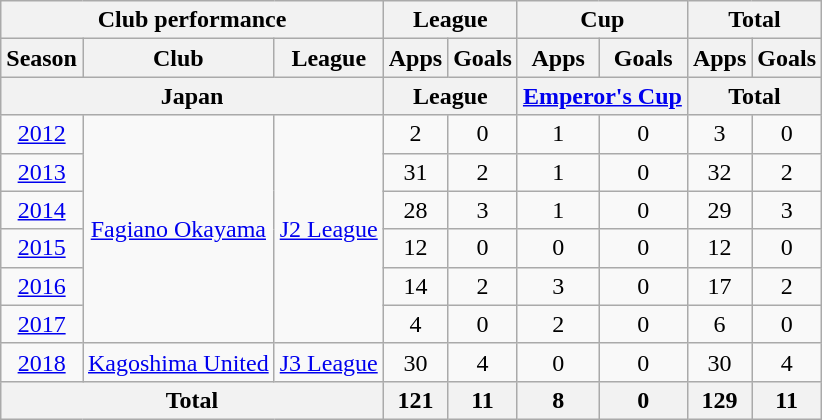<table class="wikitable" style="text-align:center;">
<tr>
<th colspan=3>Club performance</th>
<th colspan=2>League</th>
<th colspan=2>Cup</th>
<th colspan=2>Total</th>
</tr>
<tr>
<th>Season</th>
<th>Club</th>
<th>League</th>
<th>Apps</th>
<th>Goals</th>
<th>Apps</th>
<th>Goals</th>
<th>Apps</th>
<th>Goals</th>
</tr>
<tr>
<th colspan=3>Japan</th>
<th colspan=2>League</th>
<th colspan=2><a href='#'>Emperor's Cup</a></th>
<th colspan=2>Total</th>
</tr>
<tr>
<td><a href='#'>2012</a></td>
<td rowspan="6"><a href='#'>Fagiano Okayama</a></td>
<td rowspan="6"><a href='#'>J2 League</a></td>
<td>2</td>
<td>0</td>
<td>1</td>
<td>0</td>
<td>3</td>
<td>0</td>
</tr>
<tr>
<td><a href='#'>2013</a></td>
<td>31</td>
<td>2</td>
<td>1</td>
<td>0</td>
<td>32</td>
<td>2</td>
</tr>
<tr>
<td><a href='#'>2014</a></td>
<td>28</td>
<td>3</td>
<td>1</td>
<td>0</td>
<td>29</td>
<td>3</td>
</tr>
<tr>
<td><a href='#'>2015</a></td>
<td>12</td>
<td>0</td>
<td>0</td>
<td>0</td>
<td>12</td>
<td>0</td>
</tr>
<tr>
<td><a href='#'>2016</a></td>
<td>14</td>
<td>2</td>
<td>3</td>
<td>0</td>
<td>17</td>
<td>2</td>
</tr>
<tr>
<td><a href='#'>2017</a></td>
<td>4</td>
<td>0</td>
<td>2</td>
<td>0</td>
<td>6</td>
<td>0</td>
</tr>
<tr>
<td><a href='#'>2018</a></td>
<td rowspan=1><a href='#'>Kagoshima United</a></td>
<td><a href='#'>J3 League</a></td>
<td>30</td>
<td>4</td>
<td>0</td>
<td>0</td>
<td>30</td>
<td>4</td>
</tr>
<tr>
<th colspan=3>Total</th>
<th>121</th>
<th>11</th>
<th>8</th>
<th>0</th>
<th>129</th>
<th>11</th>
</tr>
</table>
